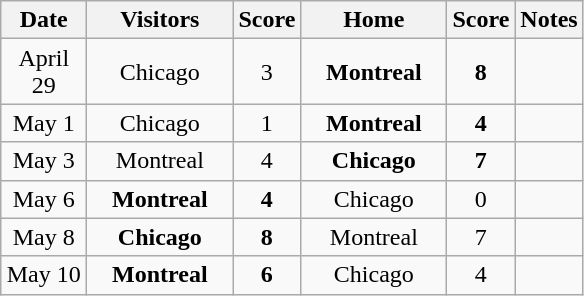<table class="wikitable">
<tr>
<th width="50">Date</th>
<th width="90">Visitors</th>
<th width="25">Score</th>
<th width="90">Home</th>
<th width="25">Score</th>
<th>Notes</th>
</tr>
<tr align="center">
<td>April 29</td>
<td>Chicago</td>
<td align="center">3</td>
<td><strong>Montreal </strong></td>
<td align="center"><strong>8</strong></td>
<td></td>
</tr>
<tr align="center">
<td>May 1</td>
<td>Chicago</td>
<td align="center">1</td>
<td><strong>Montreal </strong></td>
<td align="center"><strong>4</strong></td>
<td></td>
</tr>
<tr align="center">
<td>May 3</td>
<td>Montreal</td>
<td align="center">4</td>
<td><strong>Chicago </strong></td>
<td align="center"><strong>7</strong></td>
<td></td>
</tr>
<tr align="center">
<td>May 6</td>
<td><strong>Montreal </strong></td>
<td align="center"><strong>4</strong></td>
<td>Chicago</td>
<td align="center">0</td>
<td></td>
</tr>
<tr align="center">
<td>May 8</td>
<td><strong>Chicago</strong></td>
<td align="center"><strong>8</strong></td>
<td>Montreal</td>
<td align="center">7</td>
<td></td>
</tr>
<tr align="center">
<td>May 10</td>
<td><strong>Montreal </strong></td>
<td align="center"><strong>6</strong></td>
<td>Chicago</td>
<td align="center">4</td>
<td></td>
</tr>
</table>
